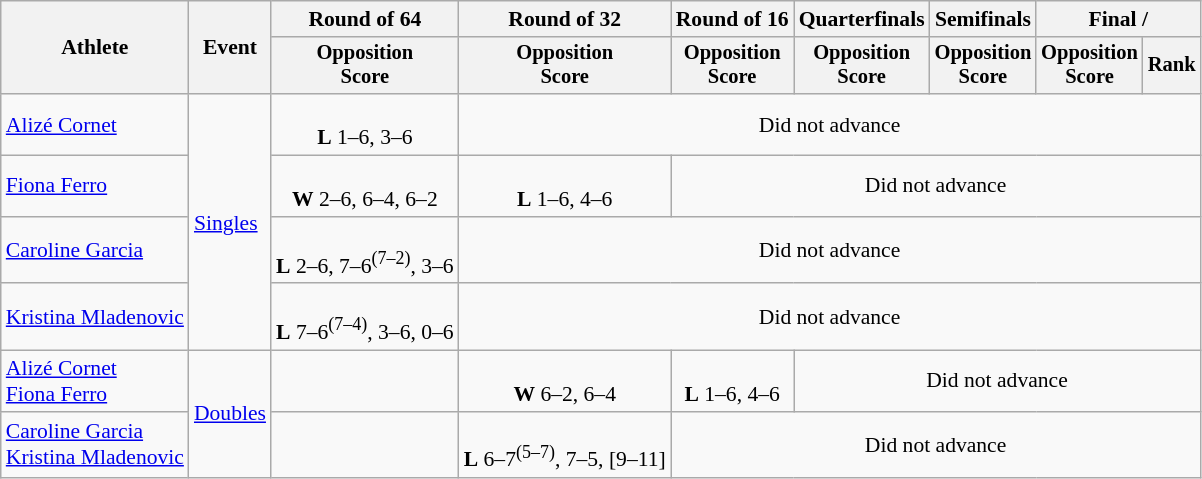<table class=wikitable style="font-size:90%">
<tr>
<th rowspan="2">Athlete</th>
<th rowspan="2">Event</th>
<th>Round of 64</th>
<th>Round of 32</th>
<th>Round of 16</th>
<th>Quarterfinals</th>
<th>Semifinals</th>
<th colspan=2>Final / </th>
</tr>
<tr style="font-size:95%">
<th>Opposition<br>Score</th>
<th>Opposition<br>Score</th>
<th>Opposition<br>Score</th>
<th>Opposition<br>Score</th>
<th>Opposition<br>Score</th>
<th>Opposition<br>Score</th>
<th>Rank</th>
</tr>
<tr align=center>
<td align=left><a href='#'>Alizé Cornet</a></td>
<td align=left rowspan="4"><a href='#'>Singles</a></td>
<td><br><strong>L</strong> 1–6, 3–6</td>
<td colspan=6>Did not advance</td>
</tr>
<tr align=center>
<td align=left><a href='#'>Fiona Ferro</a></td>
<td><br><strong>W</strong> 2–6, 6–4, 6–2</td>
<td><br> <strong>L</strong> 1–6, 4–6</td>
<td colspan=5>Did not advance</td>
</tr>
<tr align=center>
<td align=left><a href='#'>Caroline Garcia</a></td>
<td><br><strong>L</strong> 2–6, 7–6<sup>(7–2)</sup>, 3–6</td>
<td colspan=6>Did not advance</td>
</tr>
<tr align=center>
<td align=left><a href='#'>Kristina Mladenovic</a></td>
<td><br><strong>L</strong> 7–6<sup>(7–4)</sup>, 3–6, 0–6</td>
<td colspan=6>Did not advance</td>
</tr>
<tr align=center>
<td align=left><a href='#'>Alizé Cornet</a><br><a href='#'>Fiona Ferro</a></td>
<td align=left rowspan="2"><a href='#'>Doubles</a></td>
<td></td>
<td><br><strong>W</strong> 6–2, 6–4</td>
<td><br><strong>L</strong> 1–6, 4–6</td>
<td colspan=4>Did not advance</td>
</tr>
<tr align=center>
<td align=left><a href='#'>Caroline Garcia</a><br><a href='#'>Kristina Mladenovic</a></td>
<td></td>
<td><br><strong>L</strong> 6–7<sup>(5–7)</sup>, 7–5, [9–11]</td>
<td colspan=5>Did not advance</td>
</tr>
</table>
